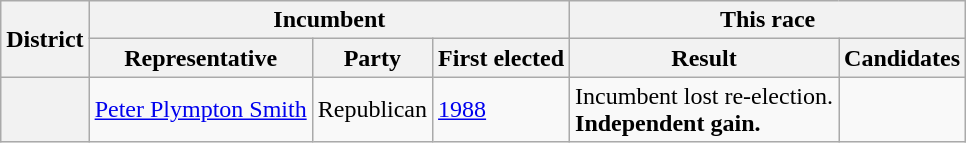<table class=wikitable>
<tr>
<th rowspan=2>District</th>
<th colspan=3>Incumbent</th>
<th colspan=2>This race</th>
</tr>
<tr>
<th>Representative</th>
<th>Party</th>
<th>First elected</th>
<th>Result</th>
<th>Candidates</th>
</tr>
<tr>
<th></th>
<td><a href='#'>Peter Plympton Smith</a></td>
<td>Republican</td>
<td><a href='#'>1988</a></td>
<td>Incumbent lost re-election.<br><strong>Independent gain.</strong></td>
<td nowrap></td>
</tr>
</table>
